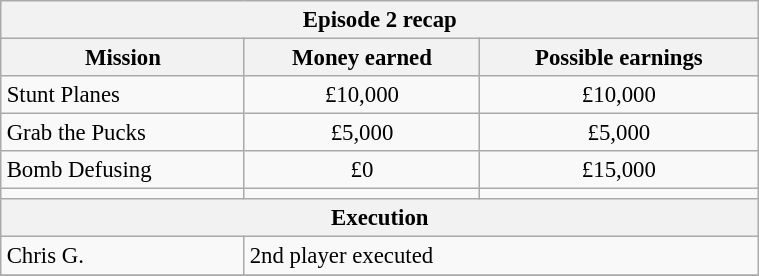<table class="wikitable" style="font-size: 95%; margin: 10px" align="right" width="40%">
<tr>
<th colspan=3>Episode 2 recap</th>
</tr>
<tr>
<th>Mission</th>
<th>Money earned</th>
<th>Possible earnings</th>
</tr>
<tr>
<td>Stunt Planes</td>
<td align="center">£10,000</td>
<td align="center">£10,000</td>
</tr>
<tr>
<td>Grab the Pucks</td>
<td align="center">£5,000</td>
<td align="center">£5,000</td>
</tr>
<tr>
<td>Bomb Defusing</td>
<td align="center">£0</td>
<td align="center">£15,000</td>
</tr>
<tr>
<td><strong></strong></td>
<td align="center"><strong></strong></td>
<td align="center"><strong></strong></td>
</tr>
<tr>
<th colspan=3>Execution</th>
</tr>
<tr>
<td>Chris G.</td>
<td colspan=2>2nd player executed</td>
</tr>
<tr>
</tr>
</table>
